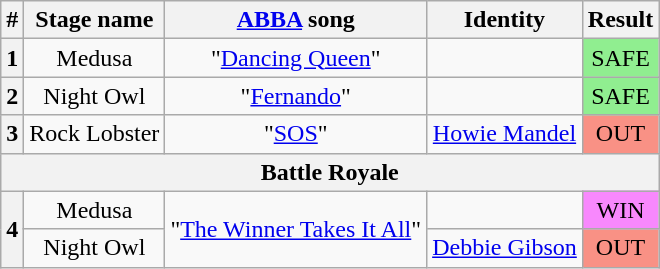<table class="wikitable plainrowheaders" style="text-align: center;">
<tr>
<th>#</th>
<th>Stage name</th>
<th><a href='#'>ABBA</a> song</th>
<th>Identity</th>
<th>Result</th>
</tr>
<tr>
<th>1</th>
<td>Medusa</td>
<td>"<a href='#'>Dancing Queen</a>"</td>
<td></td>
<td bgcolor=lightgreen>SAFE</td>
</tr>
<tr>
<th>2</th>
<td>Night Owl</td>
<td>"<a href='#'>Fernando</a>"</td>
<td></td>
<td bgcolor=lightgreen>SAFE</td>
</tr>
<tr>
<th>3</th>
<td>Rock Lobster</td>
<td>"<a href='#'>SOS</a>"</td>
<td><a href='#'>Howie Mandel</a></td>
<td bgcolor=#F99185>OUT</td>
</tr>
<tr>
<th colspan=5>Battle Royale</th>
</tr>
<tr>
<th rowspan=2>4</th>
<td>Medusa</td>
<td rowspan=2>"<a href='#'>The Winner Takes It All</a>"</td>
<td></td>
<td bgcolor="#F888FD">WIN</td>
</tr>
<tr>
<td>Night Owl</td>
<td><a href='#'>Debbie Gibson</a></td>
<td bgcolor=#F99185>OUT</td>
</tr>
</table>
